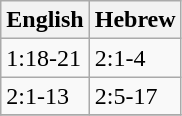<table class=wikitable>
<tr>
<th>English</th>
<th>Hebrew</th>
</tr>
<tr>
<td>1:18-21</td>
<td>2:1-4</td>
</tr>
<tr>
<td>2:1-13</td>
<td>2:5-17</td>
</tr>
<tr>
</tr>
</table>
